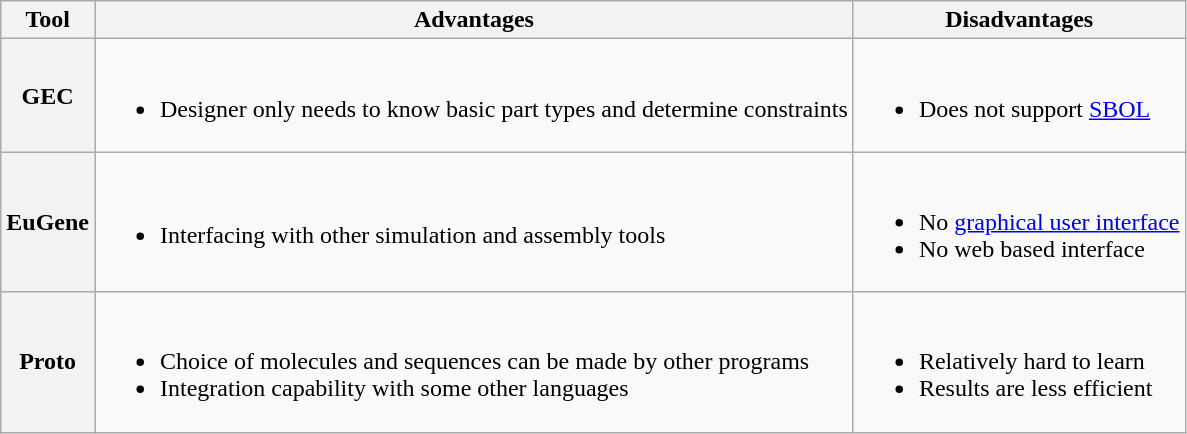<table class="wikitable">
<tr>
<th>Tool</th>
<th>Advantages</th>
<th>Disadvantages</th>
</tr>
<tr>
<th>GEC</th>
<td><br><ul><li>Designer only needs to know basic part types and determine constraints </li></ul></td>
<td><br><ul><li>Does not support <a href='#'>SBOL</a></li></ul></td>
</tr>
<tr>
<th>EuGene</th>
<td><br><ul><li>Interfacing with other simulation and assembly tools</li></ul></td>
<td><br><ul><li>No <a href='#'>graphical user interface</a></li><li>No web based interface</li></ul></td>
</tr>
<tr>
<th>Proto</th>
<td><br><ul><li>Choice of molecules and sequences can be made by other programs</li><li>Integration capability with some other languages</li></ul></td>
<td><br><ul><li>Relatively hard to learn </li><li>Results are less efficient </li></ul></td>
</tr>
</table>
